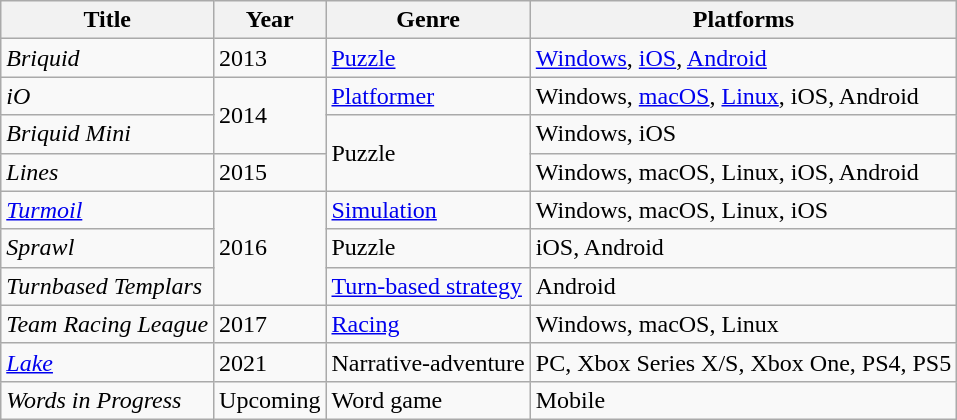<table class="wikitable">
<tr>
<th>Title</th>
<th>Year</th>
<th>Genre</th>
<th>Platforms</th>
</tr>
<tr>
<td><em>Briquid</em></td>
<td>2013</td>
<td><a href='#'>Puzzle</a></td>
<td><a href='#'>Windows</a>, <a href='#'>iOS</a>, <a href='#'>Android</a></td>
</tr>
<tr>
<td><em>iO</em></td>
<td rowspan=2>2014</td>
<td><a href='#'>Platformer</a></td>
<td>Windows, <a href='#'>macOS</a>, <a href='#'>Linux</a>, iOS, Android</td>
</tr>
<tr>
<td><em>Briquid Mini</em></td>
<td rowspan=2>Puzzle</td>
<td>Windows, iOS</td>
</tr>
<tr>
<td><em>Lines</em></td>
<td>2015</td>
<td>Windows, macOS, Linux, iOS, Android</td>
</tr>
<tr>
<td><em><a href='#'>Turmoil</a></em></td>
<td rowspan=3>2016</td>
<td><a href='#'>Simulation</a></td>
<td>Windows, macOS, Linux, iOS</td>
</tr>
<tr>
<td><em>Sprawl</em></td>
<td>Puzzle</td>
<td>iOS, Android</td>
</tr>
<tr>
<td><em>Turnbased Templars</em></td>
<td><a href='#'>Turn-based strategy</a></td>
<td>Android</td>
</tr>
<tr>
<td><em>Team Racing League</em></td>
<td>2017</td>
<td><a href='#'>Racing</a></td>
<td>Windows, macOS, Linux</td>
</tr>
<tr>
<td><em><a href='#'>Lake</a></em></td>
<td>2021</td>
<td>Narrative-adventure</td>
<td>PC, Xbox Series X/S, Xbox One, PS4, PS5</td>
</tr>
<tr>
<td><em>Words in Progress</em></td>
<td>Upcoming</td>
<td>Word game</td>
<td>Mobile</td>
</tr>
</table>
